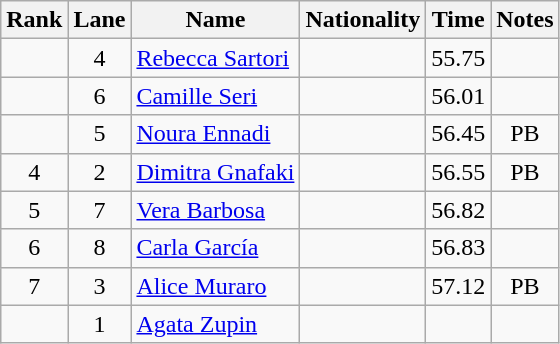<table class="wikitable sortable" style="text-align:center">
<tr>
<th>Rank</th>
<th>Lane</th>
<th>Name</th>
<th>Nationality</th>
<th>Time</th>
<th>Notes</th>
</tr>
<tr>
<td></td>
<td>4</td>
<td align=left><a href='#'>Rebecca Sartori</a></td>
<td align=left></td>
<td>55.75</td>
<td></td>
</tr>
<tr>
<td></td>
<td>6</td>
<td align=left><a href='#'>Camille Seri</a></td>
<td align=left></td>
<td>56.01</td>
<td></td>
</tr>
<tr>
<td></td>
<td>5</td>
<td align=left><a href='#'>Noura Ennadi</a></td>
<td align=left></td>
<td>56.45</td>
<td>PB</td>
</tr>
<tr>
<td>4</td>
<td>2</td>
<td align=left><a href='#'>Dimitra Gnafaki</a></td>
<td align=left></td>
<td>56.55</td>
<td>PB</td>
</tr>
<tr>
<td>5</td>
<td>7</td>
<td align=left><a href='#'>Vera Barbosa</a></td>
<td align=left></td>
<td>56.82</td>
<td></td>
</tr>
<tr>
<td>6</td>
<td>8</td>
<td align=left><a href='#'>Carla García</a></td>
<td align=left></td>
<td>56.83</td>
<td></td>
</tr>
<tr>
<td>7</td>
<td>3</td>
<td align=left><a href='#'>Alice Muraro</a></td>
<td align=left></td>
<td>57.12</td>
<td>PB</td>
</tr>
<tr>
<td></td>
<td>1</td>
<td align=left><a href='#'>Agata Zupin</a></td>
<td align=left></td>
<td></td>
<td></td>
</tr>
</table>
